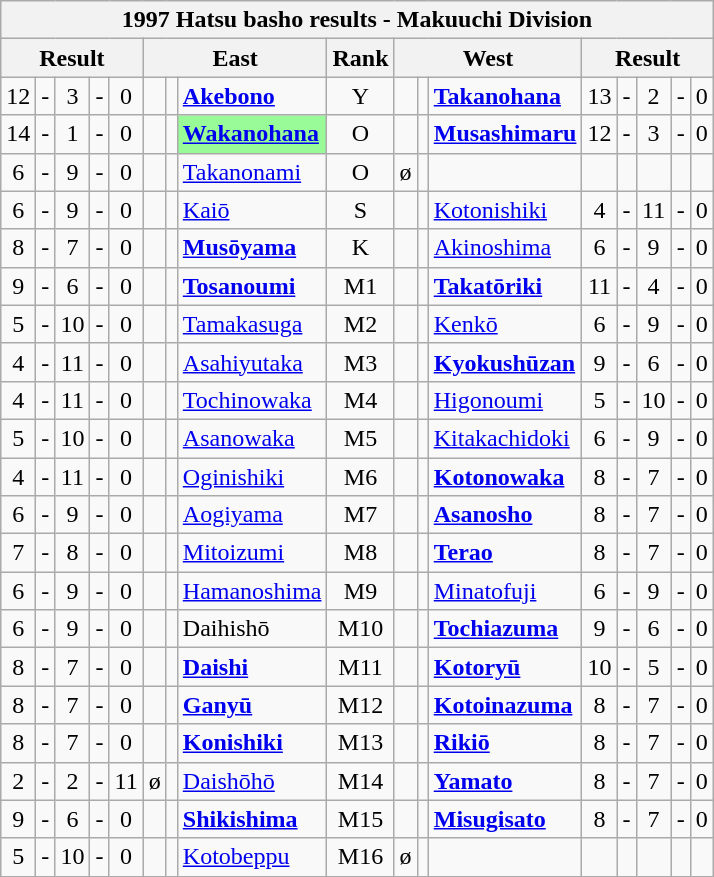<table class="wikitable">
<tr>
<th colspan="17">1997 Hatsu basho results - Makuuchi Division</th>
</tr>
<tr>
<th colspan="5">Result</th>
<th colspan="3">East</th>
<th>Rank</th>
<th colspan="3">West</th>
<th colspan="5">Result</th>
</tr>
<tr>
<td align=center>12</td>
<td align=center>-</td>
<td align=center>3</td>
<td align=center>-</td>
<td align=center>0</td>
<td align=center></td>
<td align=center></td>
<td><strong><a href='#'>Akebono</a></strong></td>
<td align=center>Y</td>
<td align=center></td>
<td align=center></td>
<td><strong><a href='#'>Takanohana</a></strong></td>
<td align=center>13</td>
<td align=center>-</td>
<td align=center>2</td>
<td align=center>-</td>
<td align=center>0</td>
</tr>
<tr>
<td align=center>14</td>
<td align=center>-</td>
<td align=center>1</td>
<td align=center>-</td>
<td align=center>0</td>
<td align=center></td>
<td align=center></td>
<td style="background: PaleGreen;"><strong><a href='#'>Wakanohana</a></strong></td>
<td align=center>O</td>
<td align=center></td>
<td align=center></td>
<td><strong><a href='#'>Musashimaru</a></strong></td>
<td align=center>12</td>
<td align=center>-</td>
<td align=center>3</td>
<td align=center>-</td>
<td align=center>0</td>
</tr>
<tr>
<td align=center>6</td>
<td align=center>-</td>
<td align=center>9</td>
<td align=center>-</td>
<td align=center>0</td>
<td align=center></td>
<td align=center></td>
<td><a href='#'>Takanonami</a></td>
<td align=center>O</td>
<td align=center>ø</td>
<td align=center></td>
<td></td>
<td align=center></td>
<td align=center></td>
<td align=center></td>
<td align=center></td>
<td align=center></td>
</tr>
<tr>
<td align=center>6</td>
<td align=center>-</td>
<td align=center>9</td>
<td align=center>-</td>
<td align=center>0</td>
<td align=center></td>
<td align=center></td>
<td><a href='#'>Kaiō</a></td>
<td align=center>S</td>
<td align=center></td>
<td align=center></td>
<td><a href='#'>Kotonishiki</a></td>
<td align=center>4</td>
<td align=center>-</td>
<td align=center>11</td>
<td align=center>-</td>
<td align=center>0</td>
</tr>
<tr>
<td align=center>8</td>
<td align=center>-</td>
<td align=center>7</td>
<td align=center>-</td>
<td align=center>0</td>
<td align=center></td>
<td align=center></td>
<td><strong><a href='#'>Musōyama</a></strong></td>
<td align=center>K</td>
<td align=center></td>
<td align=center></td>
<td><a href='#'>Akinoshima</a></td>
<td align=center>6</td>
<td align=center>-</td>
<td align=center>9</td>
<td align=center>-</td>
<td align=center>0</td>
</tr>
<tr>
<td align=center>9</td>
<td align=center>-</td>
<td align=center>6</td>
<td align=center>-</td>
<td align=center>0</td>
<td align=center></td>
<td align=center></td>
<td><strong><a href='#'>Tosanoumi</a></strong></td>
<td align=center>M1</td>
<td align=center></td>
<td align=center></td>
<td><strong><a href='#'>Takatōriki</a></strong></td>
<td align=center>11</td>
<td align=center>-</td>
<td align=center>4</td>
<td align=center>-</td>
<td align=center>0</td>
</tr>
<tr>
<td align=center>5</td>
<td align=center>-</td>
<td align=center>10</td>
<td align=center>-</td>
<td align=center>0</td>
<td align=center></td>
<td align=center></td>
<td><a href='#'>Tamakasuga</a></td>
<td align=center>M2</td>
<td align=center></td>
<td align=center></td>
<td><a href='#'>Kenkō</a></td>
<td align=center>6</td>
<td align=center>-</td>
<td align=center>9</td>
<td align=center>-</td>
<td align=center>0</td>
</tr>
<tr>
<td align=center>4</td>
<td align=center>-</td>
<td align=center>11</td>
<td align=center>-</td>
<td align=center>0</td>
<td align=center></td>
<td align=center></td>
<td><a href='#'>Asahiyutaka</a></td>
<td align=center>M3</td>
<td align=center></td>
<td align=center></td>
<td><strong><a href='#'>Kyokushūzan</a></strong></td>
<td align=center>9</td>
<td align=center>-</td>
<td align=center>6</td>
<td align=center>-</td>
<td align=center>0</td>
</tr>
<tr>
<td align=center>4</td>
<td align=center>-</td>
<td align=center>11</td>
<td align=center>-</td>
<td align=center>0</td>
<td align=center></td>
<td align=center></td>
<td><a href='#'>Tochinowaka</a></td>
<td align=center>M4</td>
<td align=center></td>
<td align=center></td>
<td><a href='#'>Higonoumi</a></td>
<td align=center>5</td>
<td align=center>-</td>
<td align=center>10</td>
<td align=center>-</td>
<td align=center>0</td>
</tr>
<tr>
<td align=center>5</td>
<td align=center>-</td>
<td align=center>10</td>
<td align=center>-</td>
<td align=center>0</td>
<td align=center></td>
<td align=center></td>
<td><a href='#'>Asanowaka</a></td>
<td align=center>M5</td>
<td align=center></td>
<td align=center></td>
<td><a href='#'>Kitakachidoki</a></td>
<td align=center>6</td>
<td align=center>-</td>
<td align=center>9</td>
<td align=center>-</td>
<td align=center>0</td>
</tr>
<tr>
<td align=center>4</td>
<td align=center>-</td>
<td align=center>11</td>
<td align=center>-</td>
<td align=center>0</td>
<td align=center></td>
<td align=center></td>
<td><a href='#'>Oginishiki</a></td>
<td align=center>M6</td>
<td align=center></td>
<td align=center></td>
<td><strong><a href='#'>Kotonowaka</a></strong></td>
<td align=center>8</td>
<td align=center>-</td>
<td align=center>7</td>
<td align=center>-</td>
<td align=center>0</td>
</tr>
<tr>
<td align=center>6</td>
<td align=center>-</td>
<td align=center>9</td>
<td align=center>-</td>
<td align=center>0</td>
<td align=center></td>
<td align=center></td>
<td><a href='#'>Aogiyama</a></td>
<td align=center>M7</td>
<td align=center></td>
<td align=center></td>
<td><strong><a href='#'>Asanosho</a></strong></td>
<td align=center>8</td>
<td align=center>-</td>
<td align=center>7</td>
<td align=center>-</td>
<td align=center>0</td>
</tr>
<tr>
<td align=center>7</td>
<td align=center>-</td>
<td align=center>8</td>
<td align=center>-</td>
<td align=center>0</td>
<td align=center></td>
<td align=center></td>
<td><a href='#'>Mitoizumi</a></td>
<td align=center>M8</td>
<td align=center></td>
<td align=center></td>
<td><strong><a href='#'>Terao</a></strong></td>
<td align=center>8</td>
<td align=center>-</td>
<td align=center>7</td>
<td align=center>-</td>
<td align=center>0</td>
</tr>
<tr>
<td align=center>6</td>
<td align=center>-</td>
<td align=center>9</td>
<td align=center>-</td>
<td align=center>0</td>
<td align=center></td>
<td align=center></td>
<td><a href='#'>Hamanoshima</a></td>
<td align=center>M9</td>
<td align=center></td>
<td align=center></td>
<td><a href='#'>Minatofuji</a></td>
<td align=center>6</td>
<td align=center>-</td>
<td align=center>9</td>
<td align=center>-</td>
<td align=center>0</td>
</tr>
<tr>
<td align=center>6</td>
<td align=center>-</td>
<td align=center>9</td>
<td align=center>-</td>
<td align=center>0</td>
<td align=center></td>
<td align=center></td>
<td>Daihishō</td>
<td align=center>M10</td>
<td align=center></td>
<td align=center></td>
<td><strong><a href='#'>Tochiazuma</a></strong></td>
<td align=center>9</td>
<td align=center>-</td>
<td align=center>6</td>
<td align=center>-</td>
<td align=center>0</td>
</tr>
<tr>
<td align=center>8</td>
<td align=center>-</td>
<td align=center>7</td>
<td align=center>-</td>
<td align=center>0</td>
<td align=center></td>
<td align=center></td>
<td><strong><a href='#'>Daishi</a></strong></td>
<td align=center>M11</td>
<td align=center></td>
<td align=center></td>
<td><strong><a href='#'>Kotoryū</a></strong></td>
<td align=center>10</td>
<td align=center>-</td>
<td align=center>5</td>
<td align=center>-</td>
<td align=center>0</td>
</tr>
<tr>
<td align=center>8</td>
<td align=center>-</td>
<td align=center>7</td>
<td align=center>-</td>
<td align=center>0</td>
<td align=center></td>
<td align=center></td>
<td><strong><a href='#'>Ganyū</a></strong></td>
<td align=center>M12</td>
<td align=center></td>
<td align=center></td>
<td><strong><a href='#'>Kotoinazuma</a></strong></td>
<td align=center>8</td>
<td align=center>-</td>
<td align=center>7</td>
<td align=center>-</td>
<td align=center>0</td>
</tr>
<tr>
<td align=center>8</td>
<td align=center>-</td>
<td align=center>7</td>
<td align=center>-</td>
<td align=center>0</td>
<td align=center></td>
<td align=center></td>
<td><strong><a href='#'>Konishiki</a></strong></td>
<td align=center>M13</td>
<td align=center></td>
<td align=center></td>
<td><strong><a href='#'>Rikiō</a></strong></td>
<td align=center>8</td>
<td align=center>-</td>
<td align=center>7</td>
<td align=center>-</td>
<td align=center>0</td>
</tr>
<tr>
<td align=center>2</td>
<td align=center>-</td>
<td align=center>2</td>
<td align=center>-</td>
<td align=center>11</td>
<td align=center>ø</td>
<td align=center></td>
<td><a href='#'>Daishōhō</a></td>
<td align=center>M14</td>
<td align=center></td>
<td align=center></td>
<td><strong><a href='#'>Yamato</a></strong></td>
<td align=center>8</td>
<td align=center>-</td>
<td align=center>7</td>
<td align=center>-</td>
<td align=center>0</td>
</tr>
<tr>
<td align=center>9</td>
<td align=center>-</td>
<td align=center>6</td>
<td align=center>-</td>
<td align=center>0</td>
<td align=center></td>
<td align=center></td>
<td><strong><a href='#'>Shikishima</a></strong></td>
<td align=center>M15</td>
<td align=center></td>
<td align=center></td>
<td><strong><a href='#'>Misugisato</a></strong></td>
<td align=center>8</td>
<td align=center>-</td>
<td align=center>7</td>
<td align=center>-</td>
<td align=center>0</td>
</tr>
<tr>
<td align=center>5</td>
<td align=center>-</td>
<td align=center>10</td>
<td align=center>-</td>
<td align=center>0</td>
<td align=center></td>
<td align=center></td>
<td><a href='#'>Kotobeppu</a></td>
<td align=center>M16</td>
<td align=center>ø</td>
<td align=center></td>
<td></td>
<td align=center></td>
<td align=center></td>
<td align=center></td>
<td align=center></td>
<td align=center></td>
</tr>
</table>
